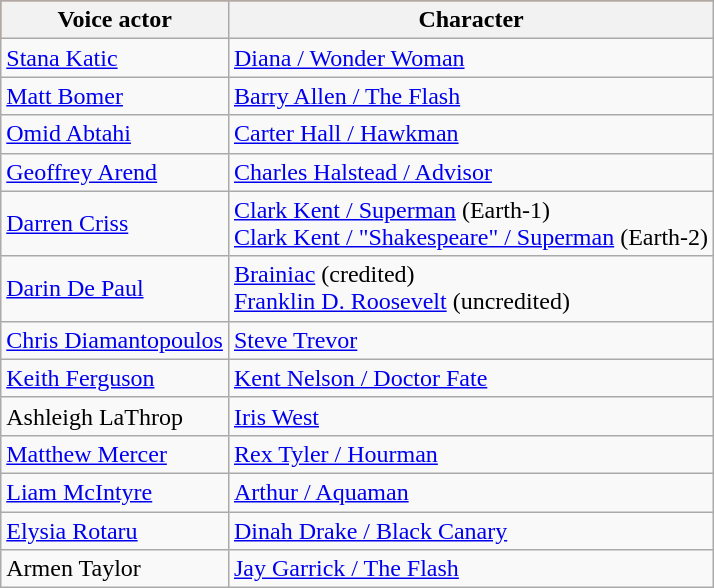<table class="wikitable sortable">
<tr style="background:rgb(255,85,0);">
<th>Voice actor</th>
<th>Character</th>
</tr>
<tr>
<td><a href='#'>Stana Katic</a></td>
<td><a href='#'>Diana / Wonder Woman</a></td>
</tr>
<tr>
<td><a href='#'>Matt Bomer</a></td>
<td><a href='#'>Barry Allen / The Flash</a></td>
</tr>
<tr>
<td><a href='#'>Omid Abtahi</a></td>
<td><a href='#'>Carter Hall / Hawkman</a></td>
</tr>
<tr>
<td><a href='#'>Geoffrey Arend</a></td>
<td><a href='#'>Charles Halstead / Advisor</a></td>
</tr>
<tr>
<td><a href='#'>Darren Criss</a></td>
<td><a href='#'>Clark Kent / Superman</a> (Earth-1)<br><a href='#'>Clark Kent / "Shakespeare" / Superman</a> (Earth-2)</td>
</tr>
<tr>
<td><a href='#'>Darin De Paul</a></td>
<td><a href='#'>Brainiac</a> (credited)<br><a href='#'>Franklin D. Roosevelt</a> (uncredited)</td>
</tr>
<tr>
<td><a href='#'>Chris Diamantopoulos</a></td>
<td><a href='#'>Steve Trevor</a></td>
</tr>
<tr>
<td><a href='#'>Keith Ferguson</a></td>
<td><a href='#'>Kent Nelson / Doctor Fate</a></td>
</tr>
<tr>
<td>Ashleigh LaThrop</td>
<td><a href='#'>Iris West</a></td>
</tr>
<tr>
<td><a href='#'>Matthew Mercer</a></td>
<td><a href='#'>Rex Tyler / Hourman</a></td>
</tr>
<tr>
<td><a href='#'>Liam McIntyre</a></td>
<td><a href='#'>Arthur / Aquaman</a></td>
</tr>
<tr>
<td><a href='#'>Elysia Rotaru</a></td>
<td><a href='#'>Dinah Drake / Black Canary</a></td>
</tr>
<tr>
<td>Armen Taylor</td>
<td><a href='#'>Jay Garrick / The Flash</a></td>
</tr>
</table>
